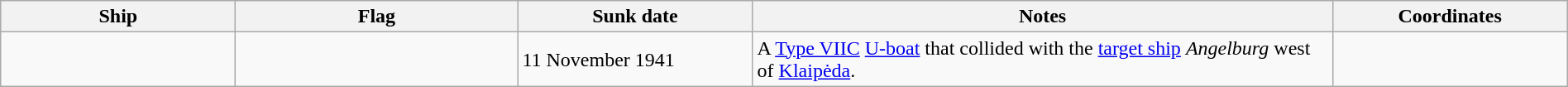<table class=wikitable | style = "width:100%">
<tr>
<th style="width:15%">Ship</th>
<th style="width:18%">Flag</th>
<th style="width:15%">Sunk date</th>
<th style="width:37%">Notes</th>
<th style="width:15%">Coordinates</th>
</tr>
<tr>
<td></td>
<td></td>
<td>11 November 1941</td>
<td>A <a href='#'>Type VIIC</a> <a href='#'>U-boat</a> that collided with the <a href='#'>target ship</a> <em>Angelburg</em> west of <a href='#'>Klaipėda</a>.</td>
<td></td>
</tr>
</table>
